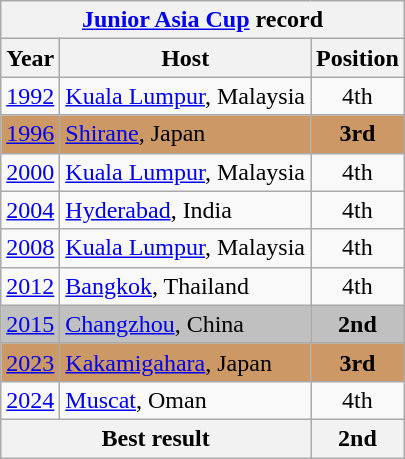<table class="wikitable" style="text-align: center;">
<tr>
<th colspan=3><a href='#'>Junior Asia Cup</a> record</th>
</tr>
<tr>
<th>Year</th>
<th>Host</th>
<th>Position</th>
</tr>
<tr>
<td><a href='#'>1992</a></td>
<td align=left> <a href='#'>Kuala Lumpur</a>, Malaysia</td>
<td>4th</td>
</tr>
<tr bgcolor=cc9966>
<td><a href='#'>1996</a></td>
<td align=left> <a href='#'>Shirane</a>, Japan</td>
<td><strong>3rd</strong></td>
</tr>
<tr>
<td><a href='#'>2000</a></td>
<td align=left> <a href='#'>Kuala Lumpur</a>, Malaysia</td>
<td>4th</td>
</tr>
<tr>
<td><a href='#'>2004</a></td>
<td align=left> <a href='#'>Hyderabad</a>, India</td>
<td>4th</td>
</tr>
<tr>
<td><a href='#'>2008</a></td>
<td align=left> <a href='#'>Kuala Lumpur</a>, Malaysia</td>
<td>4th</td>
</tr>
<tr>
<td><a href='#'>2012</a></td>
<td align=left> <a href='#'>Bangkok</a>, Thailand</td>
<td>4th</td>
</tr>
<tr bgcolor=silver>
<td><a href='#'>2015</a></td>
<td align=left> <a href='#'>Changzhou</a>, China</td>
<td><strong>2nd</strong></td>
</tr>
<tr bgcolor=cc9966>
<td><a href='#'>2023</a></td>
<td align=left> <a href='#'>Kakamigahara</a>, Japan</td>
<td><strong>3rd</strong></td>
</tr>
<tr>
<td><a href='#'>2024</a></td>
<td align=left> <a href='#'>Muscat</a>, Oman</td>
<td>4th</td>
</tr>
<tr>
<th colspan=2>Best result</th>
<th>2nd</th>
</tr>
</table>
